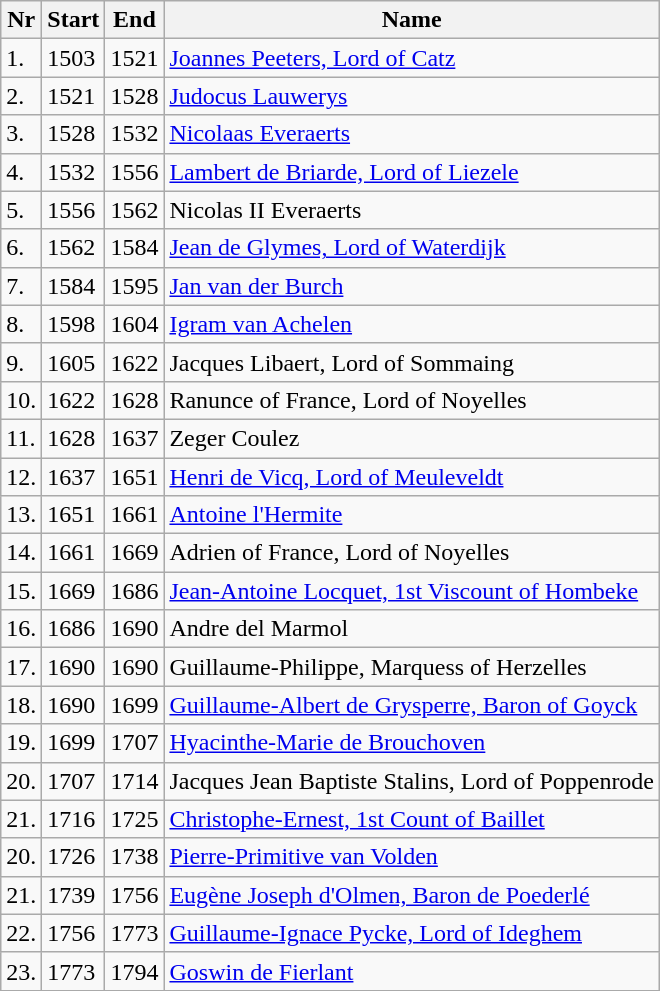<table class="wikitable">
<tr>
<th>Nr</th>
<th>Start</th>
<th>End</th>
<th>Name</th>
</tr>
<tr>
<td>1.</td>
<td>1503</td>
<td>1521</td>
<td><a href='#'>Joannes Peeters, Lord of Catz</a></td>
</tr>
<tr>
<td>2.</td>
<td>1521</td>
<td>1528</td>
<td><a href='#'>Judocus Lauwerys</a></td>
</tr>
<tr>
<td>3.</td>
<td>1528</td>
<td>1532</td>
<td><a href='#'>Nicolaas Everaerts</a></td>
</tr>
<tr>
<td>4.</td>
<td>1532</td>
<td>1556</td>
<td><a href='#'>Lambert de Briarde, Lord of Liezele</a></td>
</tr>
<tr>
<td>5.</td>
<td>1556</td>
<td>1562</td>
<td>Nicolas II Everaerts</td>
</tr>
<tr>
<td>6.</td>
<td>1562</td>
<td>1584</td>
<td><a href='#'>Jean de Glymes, Lord of Waterdijk</a></td>
</tr>
<tr>
<td>7.</td>
<td>1584</td>
<td>1595</td>
<td><a href='#'>Jan van der Burch</a></td>
</tr>
<tr>
<td>8.</td>
<td>1598</td>
<td>1604</td>
<td><a href='#'>Igram van Achelen</a></td>
</tr>
<tr>
<td>9.</td>
<td>1605</td>
<td>1622</td>
<td>Jacques Libaert, Lord of Sommaing</td>
</tr>
<tr>
<td>10.</td>
<td>1622</td>
<td>1628</td>
<td>Ranunce of France, Lord of Noyelles</td>
</tr>
<tr>
<td>11.</td>
<td>1628</td>
<td>1637</td>
<td>Zeger Coulez</td>
</tr>
<tr>
<td>12.</td>
<td>1637</td>
<td>1651</td>
<td><a href='#'>Henri de Vicq, Lord of Meuleveldt</a></td>
</tr>
<tr>
<td>13.</td>
<td>1651</td>
<td>1661</td>
<td><a href='#'>Antoine l'Hermite</a></td>
</tr>
<tr>
<td>14.</td>
<td>1661</td>
<td>1669</td>
<td>Adrien of France, Lord of Noyelles</td>
</tr>
<tr>
<td>15.</td>
<td>1669</td>
<td>1686</td>
<td><a href='#'>Jean-Antoine Locquet, 1st Viscount of Hombeke</a></td>
</tr>
<tr>
<td>16.</td>
<td>1686</td>
<td>1690</td>
<td>Andre del Marmol</td>
</tr>
<tr>
<td>17.</td>
<td>1690</td>
<td>1690</td>
<td>Guillaume-Philippe, Marquess of Herzelles</td>
</tr>
<tr>
<td>18.</td>
<td>1690</td>
<td>1699</td>
<td><a href='#'>Guillaume-Albert de Grysperre, Baron of Goyck</a></td>
</tr>
<tr>
<td>19.</td>
<td>1699</td>
<td>1707</td>
<td><a href='#'>Hyacinthe-Marie de Brouchoven</a></td>
</tr>
<tr>
<td>20.</td>
<td>1707</td>
<td>1714</td>
<td>Jacques Jean Baptiste Stalins, Lord of Poppenrode</td>
</tr>
<tr>
<td>21.</td>
<td>1716</td>
<td>1725</td>
<td><a href='#'>Christophe-Ernest, 1st Count of Baillet</a></td>
</tr>
<tr>
<td>20.</td>
<td>1726</td>
<td>1738</td>
<td><a href='#'>Pierre-Primitive van Volden</a></td>
</tr>
<tr>
<td>21.</td>
<td>1739</td>
<td>1756</td>
<td><a href='#'>Eugène Joseph d'Olmen, Baron de Poederlé</a></td>
</tr>
<tr>
<td>22.</td>
<td>1756</td>
<td>1773</td>
<td><a href='#'>Guillaume-Ignace Pycke, Lord of Ideghem</a></td>
</tr>
<tr>
<td>23.</td>
<td>1773</td>
<td>1794</td>
<td><a href='#'>Goswin de Fierlant</a></td>
</tr>
<tr>
</tr>
</table>
